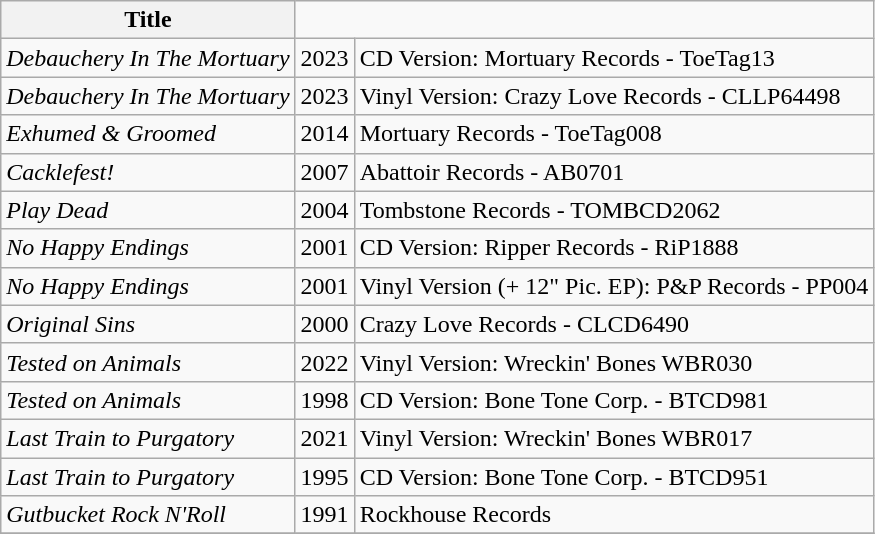<table class="wikitable">
<tr>
<th>Title</th>
</tr>
<tr>
<td><em>Debauchery In The Mortuary</em></td>
<td style="text-align:center;">2023</td>
<td>CD Version: Mortuary Records - ToeTag13</td>
</tr>
<tr>
<td><em>Debauchery In The Mortuary</em></td>
<td style="text-align:center;">2023</td>
<td>Vinyl Version: Crazy Love Records - CLLP64498</td>
</tr>
<tr>
<td><em>Exhumed & Groomed</em></td>
<td style="text-align:center;">2014</td>
<td>Mortuary Records - ToeTag008</td>
</tr>
<tr>
<td><em>Cacklefest!</em></td>
<td style="text-align:center;">2007</td>
<td>Abattoir Records - AB0701</td>
</tr>
<tr>
<td><em>Play Dead</em></td>
<td style="text-align:center;">2004</td>
<td>Tombstone Records - TOMBCD2062</td>
</tr>
<tr>
<td><em>No Happy Endings</em></td>
<td style="text-align:center;">2001</td>
<td>CD Version: Ripper Records - RiP1888</td>
</tr>
<tr>
<td><em>No Happy Endings</em></td>
<td style="text-align:center;">2001</td>
<td>Vinyl Version (+ 12" Pic. EP): P&P Records - PP004</td>
</tr>
<tr>
<td><em>Original Sins</em></td>
<td style="text-align:center;">2000</td>
<td>Crazy Love Records - CLCD6490</td>
</tr>
<tr>
<td><em>Tested on Animals</em></td>
<td style="text-align:center;">2022</td>
<td>Vinyl Version: Wreckin' Bones WBR030</td>
</tr>
<tr>
<td><em>Tested on Animals</em></td>
<td style="text-align:center;">1998</td>
<td>CD Version: Bone Tone Corp. - BTCD981</td>
</tr>
<tr>
<td><em>Last Train to Purgatory</em></td>
<td style="text-align:center;">2021</td>
<td>Vinyl Version: Wreckin' Bones WBR017</td>
</tr>
<tr>
<td><em>Last Train to Purgatory</em></td>
<td style="text-align:center;">1995</td>
<td>CD Version: Bone Tone Corp. - BTCD951</td>
</tr>
<tr>
<td><em>Gutbucket Rock N'Roll</em></td>
<td style="text-align:center;">1991</td>
<td>Rockhouse Records</td>
</tr>
<tr>
</tr>
</table>
